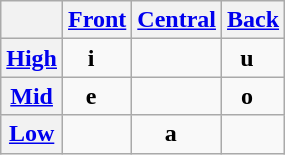<table class="wikitable" style="text-align: center;">
<tr>
<th></th>
<th><a href='#'>Front</a></th>
<th><a href='#'>Central</a></th>
<th><a href='#'>Back</a></th>
</tr>
<tr>
<th><a href='#'>High</a></th>
<td><strong>i</strong>  </td>
<td> </td>
<td><strong>u</strong>  </td>
</tr>
<tr>
<th><a href='#'>Mid</a></th>
<td><strong>e</strong>  </td>
<td> </td>
<td><strong>o</strong>  </td>
</tr>
<tr>
<th><a href='#'>Low</a></th>
<td> </td>
<td><strong>a</strong>  </td>
<td> </td>
</tr>
</table>
